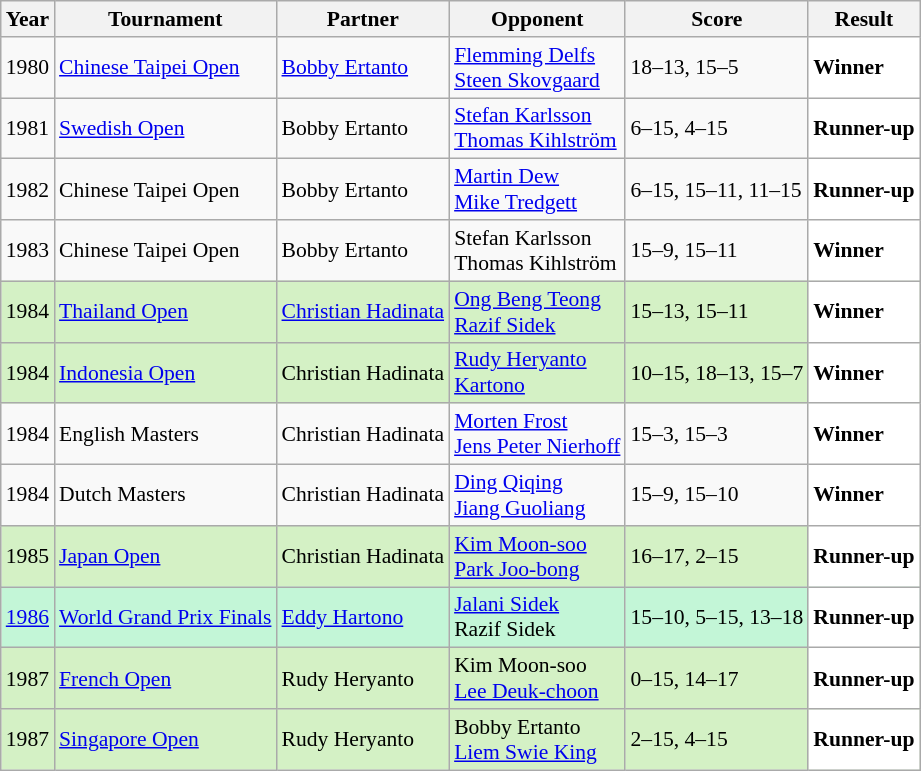<table class="sortable wikitable" style="font-size: 90%;">
<tr>
<th>Year</th>
<th>Tournament</th>
<th>Partner</th>
<th>Opponent</th>
<th>Score</th>
<th>Result</th>
</tr>
<tr>
<td align="center">1980</td>
<td align="left"><a href='#'>Chinese Taipei Open</a></td>
<td align="left"> <a href='#'>Bobby Ertanto</a></td>
<td align="left"> <a href='#'>Flemming Delfs</a><br> <a href='#'>Steen Skovgaard</a></td>
<td align="left">18–13, 15–5</td>
<td style="text-align:left; background:white"> <strong>Winner</strong></td>
</tr>
<tr>
<td align="center">1981</td>
<td align="left"><a href='#'>Swedish Open</a></td>
<td align="left"> Bobby Ertanto</td>
<td align="left"> <a href='#'>Stefan Karlsson</a><br> <a href='#'>Thomas Kihlström</a></td>
<td align="left">6–15, 4–15</td>
<td style="text-align:left; background: white"> <strong>Runner-up</strong></td>
</tr>
<tr>
<td align="center">1982</td>
<td align="left">Chinese Taipei Open</td>
<td align="left"> Bobby Ertanto</td>
<td align="left"> <a href='#'>Martin Dew</a><br> <a href='#'>Mike Tredgett</a></td>
<td align="left">6–15, 15–11, 11–15</td>
<td style="text-align:left; background:white"> <strong>Runner-up</strong></td>
</tr>
<tr>
<td align="center">1983</td>
<td align="left">Chinese Taipei Open</td>
<td align="left"> Bobby Ertanto</td>
<td align="left"> Stefan Karlsson<br> Thomas Kihlström</td>
<td align="left">15–9, 15–11</td>
<td style="text-align:left; background:white"> <strong>Winner</strong></td>
</tr>
<tr style="background:#D4F1C5">
<td align="center">1984</td>
<td align="left"><a href='#'>Thailand Open</a></td>
<td align="left"> <a href='#'>Christian Hadinata</a></td>
<td align="left"> <a href='#'>Ong Beng Teong</a><br> <a href='#'>Razif Sidek</a></td>
<td align="left">15–13, 15–11</td>
<td style="text-align:left; background:white"> <strong>Winner</strong></td>
</tr>
<tr style="background:#D4F1C5">
<td align="center">1984</td>
<td align="left"><a href='#'>Indonesia Open</a></td>
<td align="left"> Christian Hadinata</td>
<td align="left"> <a href='#'>Rudy Heryanto</a><br> <a href='#'>Kartono</a></td>
<td align="left">10–15, 18–13, 15–7</td>
<td style="text-align:left; background:white"> <strong>Winner</strong></td>
</tr>
<tr>
<td align="center">1984</td>
<td align="left">English Masters</td>
<td align="left"> Christian Hadinata</td>
<td align="left"> <a href='#'>Morten Frost</a><br> <a href='#'>Jens Peter Nierhoff</a></td>
<td align="left">15–3, 15–3</td>
<td style="text-align:left; background:white"> <strong>Winner</strong></td>
</tr>
<tr>
<td align="center">1984</td>
<td align="left">Dutch Masters</td>
<td align="left"> Christian Hadinata</td>
<td align="left"> <a href='#'>Ding Qiqing</a><br> <a href='#'>Jiang Guoliang</a></td>
<td align="left">15–9, 15–10</td>
<td style="text-align:left; background: white"> <strong>Winner</strong></td>
</tr>
<tr style="background:#D4F1C5">
<td align="center">1985</td>
<td align="left"><a href='#'>Japan Open</a></td>
<td align="left"> Christian Hadinata</td>
<td align="left"> <a href='#'>Kim Moon-soo</a><br> <a href='#'>Park Joo-bong</a></td>
<td align="left">16–17, 2–15</td>
<td style="text-align:left; background:white"> <strong>Runner-up</strong></td>
</tr>
<tr style="background:#C3F6D7">
<td align="center"><a href='#'>1986</a></td>
<td align="left"><a href='#'>World Grand Prix Finals</a></td>
<td align="left"> <a href='#'>Eddy Hartono</a></td>
<td align="left"> <a href='#'>Jalani Sidek</a><br> Razif Sidek</td>
<td align="left">15–10, 5–15, 13–18</td>
<td style="text-align:left; background:white"> <strong>Runner-up</strong></td>
</tr>
<tr style="background:#D4F1C5">
<td align="center">1987</td>
<td align="left"><a href='#'>French Open</a></td>
<td align="left"> Rudy Heryanto</td>
<td align="left"> Kim Moon-soo<br> <a href='#'>Lee Deuk-choon</a></td>
<td align="left">0–15, 14–17</td>
<td style="text-align:left; background:white"> <strong>Runner-up</strong></td>
</tr>
<tr style="background:#D4F1C5">
<td align="center">1987</td>
<td align="left"><a href='#'>Singapore Open</a></td>
<td align="left"> Rudy Heryanto</td>
<td align="left"> Bobby Ertanto<br> <a href='#'>Liem Swie King</a></td>
<td align="left">2–15, 4–15</td>
<td style="text-align:left; background:white"> <strong>Runner-up</strong></td>
</tr>
</table>
